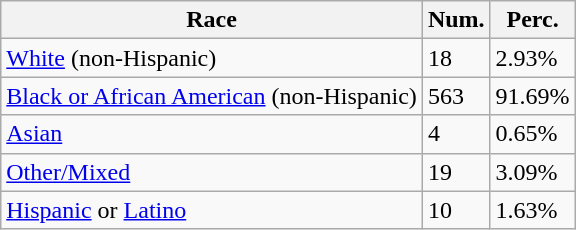<table class="wikitable">
<tr>
<th>Race</th>
<th>Num.</th>
<th>Perc.</th>
</tr>
<tr>
<td><a href='#'>White</a> (non-Hispanic)</td>
<td>18</td>
<td>2.93%</td>
</tr>
<tr>
<td><a href='#'>Black or African American</a> (non-Hispanic)</td>
<td>563</td>
<td>91.69%</td>
</tr>
<tr>
<td><a href='#'>Asian</a></td>
<td>4</td>
<td>0.65%</td>
</tr>
<tr>
<td><a href='#'>Other/Mixed</a></td>
<td>19</td>
<td>3.09%</td>
</tr>
<tr>
<td><a href='#'>Hispanic</a> or <a href='#'>Latino</a></td>
<td>10</td>
<td>1.63%</td>
</tr>
</table>
